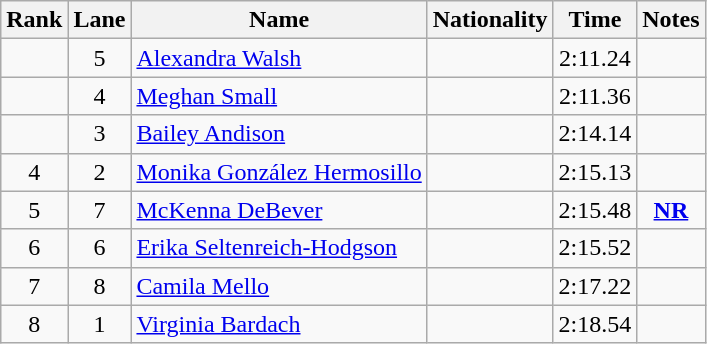<table class="wikitable sortable" style="text-align:center">
<tr>
<th>Rank</th>
<th>Lane</th>
<th>Name</th>
<th>Nationality</th>
<th>Time</th>
<th>Notes</th>
</tr>
<tr>
<td></td>
<td>5</td>
<td align=left><a href='#'>Alexandra Walsh</a></td>
<td align=left></td>
<td>2:11.24</td>
<td></td>
</tr>
<tr>
<td></td>
<td>4</td>
<td align=left><a href='#'>Meghan Small</a></td>
<td align=left></td>
<td>2:11.36</td>
<td></td>
</tr>
<tr>
<td></td>
<td>3</td>
<td align=left><a href='#'>Bailey Andison</a></td>
<td align=left></td>
<td>2:14.14</td>
<td></td>
</tr>
<tr>
<td>4</td>
<td>2</td>
<td align=left><a href='#'>Monika González Hermosillo</a></td>
<td align=left></td>
<td>2:15.13</td>
<td></td>
</tr>
<tr>
<td>5</td>
<td>7</td>
<td align=left><a href='#'>McKenna DeBever</a></td>
<td align=left></td>
<td>2:15.48</td>
<td><strong><a href='#'>NR</a></strong></td>
</tr>
<tr>
<td>6</td>
<td>6</td>
<td align=left><a href='#'>Erika Seltenreich-Hodgson</a></td>
<td align=left></td>
<td>2:15.52</td>
<td></td>
</tr>
<tr>
<td>7</td>
<td>8</td>
<td align=left><a href='#'>Camila Mello</a></td>
<td align=left></td>
<td>2:17.22</td>
<td></td>
</tr>
<tr>
<td>8</td>
<td>1</td>
<td align=left><a href='#'>Virginia Bardach</a></td>
<td align=left></td>
<td>2:18.54</td>
<td></td>
</tr>
</table>
